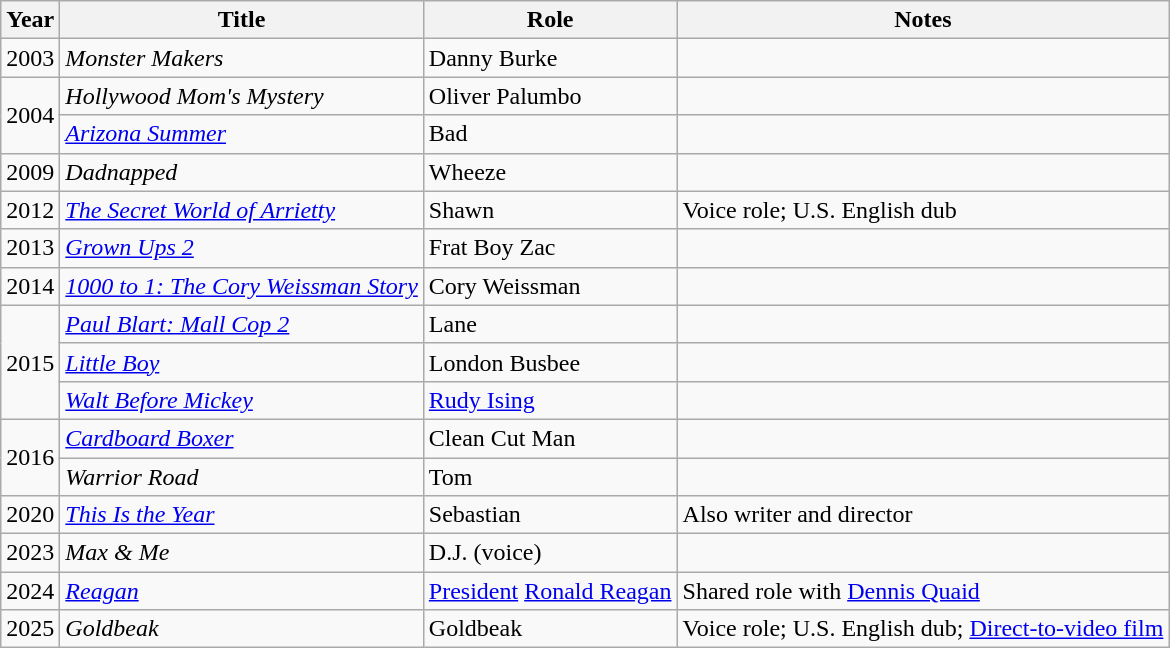<table class="wikitable sortable">
<tr>
<th>Year</th>
<th>Title</th>
<th>Role</th>
<th class="unsortable">Notes</th>
</tr>
<tr>
<td>2003</td>
<td><em>Monster Makers</em></td>
<td>Danny Burke</td>
<td></td>
</tr>
<tr>
<td rowspan="2">2004</td>
<td><em>Hollywood Mom's Mystery</em></td>
<td>Oliver Palumbo</td>
<td></td>
</tr>
<tr>
<td><em><a href='#'>Arizona Summer</a></em></td>
<td>Bad</td>
<td></td>
</tr>
<tr>
<td>2009</td>
<td><em>Dadnapped</em></td>
<td>Wheeze</td>
<td></td>
</tr>
<tr>
<td>2012</td>
<td><em><a href='#'>The Secret World of Arrietty</a></em></td>
<td>Shawn</td>
<td>Voice role; U.S. English dub</td>
</tr>
<tr>
<td>2013</td>
<td><em><a href='#'>Grown Ups 2</a></em></td>
<td>Frat Boy Zac</td>
<td></td>
</tr>
<tr>
<td>2014</td>
<td><em><a href='#'>1000 to 1: The Cory Weissman Story</a></em></td>
<td>Cory Weissman</td>
<td></td>
</tr>
<tr>
<td rowspan="3">2015</td>
<td><em><a href='#'>Paul Blart: Mall Cop 2</a></em></td>
<td>Lane</td>
<td></td>
</tr>
<tr>
<td><em><a href='#'>Little Boy</a></em></td>
<td>London Busbee</td>
<td></td>
</tr>
<tr>
<td><em><a href='#'>Walt Before Mickey</a></em></td>
<td><a href='#'>Rudy Ising</a></td>
<td></td>
</tr>
<tr>
<td rowspan="2">2016</td>
<td><em><a href='#'>Cardboard Boxer</a></em></td>
<td>Clean Cut Man</td>
<td></td>
</tr>
<tr>
<td><em>Warrior Road</em></td>
<td>Tom</td>
<td></td>
</tr>
<tr>
<td>2020</td>
<td><em><a href='#'>This Is the Year</a></em></td>
<td>Sebastian</td>
<td>Also writer and director</td>
</tr>
<tr>
<td>2023</td>
<td><em>Max & Me</em></td>
<td>D.J. (voice)</td>
<td></td>
</tr>
<tr>
<td>2024</td>
<td><em><a href='#'>Reagan</a></em></td>
<td><a href='#'>President</a> <a href='#'>Ronald Reagan</a></td>
<td>Shared role with <a href='#'>Dennis Quaid</a></td>
</tr>
<tr>
<td>2025</td>
<td><em>Goldbeak</em></td>
<td>Goldbeak</td>
<td>Voice role; U.S. English dub; <a href='#'>Direct-to-video film</a></td>
</tr>
</table>
